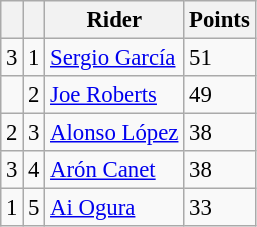<table class="wikitable" style="font-size: 95%;">
<tr>
<th></th>
<th></th>
<th>Rider</th>
<th>Points</th>
</tr>
<tr>
<td> 3</td>
<td align=center>1</td>
<td> <a href='#'>Sergio García</a></td>
<td align=left>51</td>
</tr>
<tr>
<td></td>
<td align=center>2</td>
<td> <a href='#'>Joe Roberts</a></td>
<td align=left>49</td>
</tr>
<tr>
<td> 2</td>
<td align=center>3</td>
<td> <a href='#'>Alonso López</a></td>
<td align=left>38</td>
</tr>
<tr>
<td> 3</td>
<td align=center>4</td>
<td> <a href='#'>Arón Canet</a></td>
<td align=left>38</td>
</tr>
<tr>
<td> 1</td>
<td align=center>5</td>
<td> <a href='#'>Ai Ogura</a></td>
<td align=left>33</td>
</tr>
</table>
